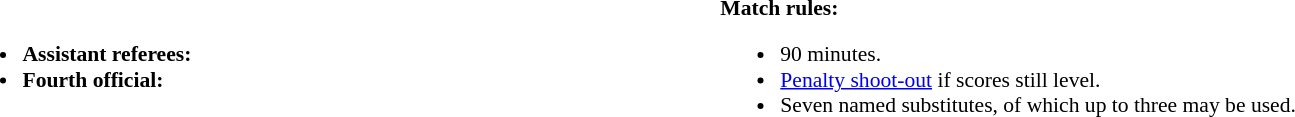<table style="width:100%; font-size:90%">
<tr>
<td><br><ul><li><strong>Assistant referees:</strong></li><li><strong>Fourth official:</strong></li></ul></td>
<td style="width:60%; vertical-align:top"><br><strong>Match rules:</strong><ul><li>90 minutes.</li><li><a href='#'>Penalty shoot-out</a> if scores still level.</li><li>Seven named substitutes, of which up to three may be used.</li></ul></td>
</tr>
</table>
